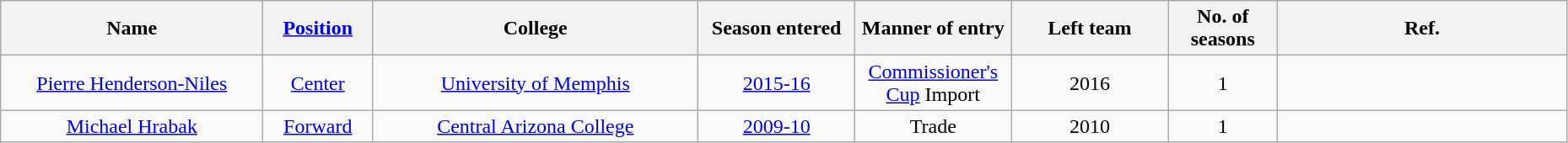<table class="wikitable sortable" style="text-align:center" width="98%">
<tr>
<th style="width:200px;">Name</th>
<th style="width:7%;"><a href='#'>Position</a></th>
<th style="width:250px;">College</th>
<th style="width:10%;">Season entered</th>
<th style="width:10%;">Manner of entry</th>
<th style="width:10%;">Left team</th>
<th style="width:7%;">No. of seasons</th>
<th class=unsortable>Ref.</th>
</tr>
<tr>
<td><a href='#'>Pierre Henderson-Niles</a></td>
<td><a href='#'>Center</a></td>
<td><a href='#'>University of Memphis</a></td>
<td><a href='#'>2015-16</a></td>
<td><a href='#'>Commissioner's Cup</a> Import</td>
<td>2016</td>
<td>1</td>
<td></td>
</tr>
<tr>
<td><a href='#'>Michael Hrabak</a></td>
<td><a href='#'>Forward</a></td>
<td><a href='#'>Central Arizona College</a></td>
<td><a href='#'>2009-10</a></td>
<td>Trade</td>
<td>2010</td>
<td>1</td>
<td></td>
</tr>
</table>
